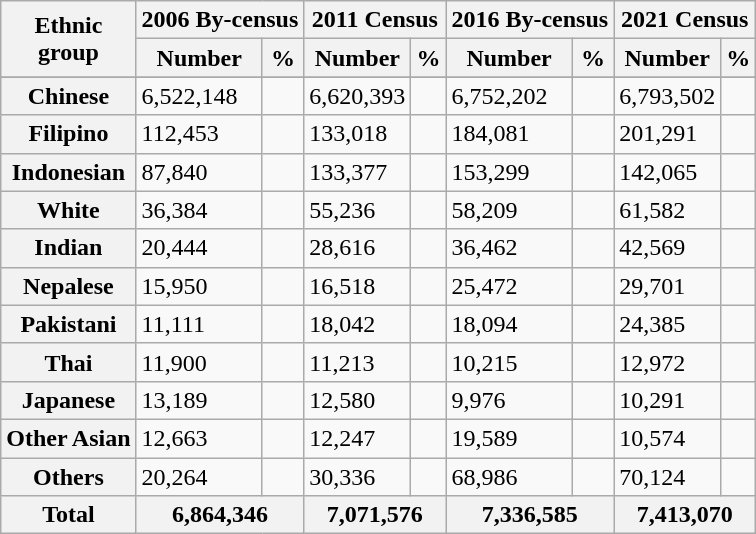<table class="wikitable">
<tr>
<th rowspan="2">Ethnic<br>group</th>
<th colspan="2">2006 By-census</th>
<th colspan="2">2011 Census</th>
<th colspan="2">2016 By-census</th>
<th colspan="2">2021 Census</th>
</tr>
<tr>
<th>Number</th>
<th>%</th>
<th>Number</th>
<th>%</th>
<th>Number</th>
<th>%</th>
<th>Number</th>
<th>%</th>
</tr>
<tr>
</tr>
<tr>
<th>Chinese</th>
<td>6,522,148</td>
<td></td>
<td>6,620,393</td>
<td></td>
<td>6,752,202</td>
<td></td>
<td>6,793,502</td>
<td></td>
</tr>
<tr>
<th>Filipino</th>
<td>112,453</td>
<td></td>
<td>133,018</td>
<td></td>
<td>184,081</td>
<td></td>
<td>201,291</td>
<td></td>
</tr>
<tr>
<th>Indonesian</th>
<td>87,840</td>
<td></td>
<td>133,377</td>
<td></td>
<td>153,299</td>
<td></td>
<td>142,065</td>
<td></td>
</tr>
<tr>
<th>White</th>
<td>36,384</td>
<td></td>
<td>55,236</td>
<td></td>
<td>58,209</td>
<td></td>
<td>61,582</td>
<td></td>
</tr>
<tr>
<th>Indian</th>
<td>20,444</td>
<td></td>
<td>28,616</td>
<td></td>
<td>36,462</td>
<td></td>
<td>42,569</td>
<td></td>
</tr>
<tr>
<th>Nepalese</th>
<td>15,950</td>
<td></td>
<td>16,518</td>
<td></td>
<td>25,472</td>
<td></td>
<td>29,701</td>
<td></td>
</tr>
<tr>
<th>Pakistani</th>
<td>11,111</td>
<td></td>
<td>18,042</td>
<td></td>
<td>18,094</td>
<td></td>
<td>24,385</td>
<td></td>
</tr>
<tr>
<th>Thai</th>
<td>11,900</td>
<td></td>
<td>11,213</td>
<td></td>
<td>10,215</td>
<td></td>
<td>12,972</td>
<td></td>
</tr>
<tr>
<th>Japanese</th>
<td>13,189</td>
<td></td>
<td>12,580</td>
<td></td>
<td>9,976</td>
<td></td>
<td>10,291</td>
<td></td>
</tr>
<tr>
<th>Other Asian</th>
<td>12,663</td>
<td></td>
<td>12,247</td>
<td></td>
<td>19,589</td>
<td></td>
<td>10,574</td>
<td></td>
</tr>
<tr>
<th>Others</th>
<td>20,264</td>
<td></td>
<td>30,336</td>
<td></td>
<td>68,986</td>
<td></td>
<td>70,124</td>
<td></td>
</tr>
<tr>
<th>Total</th>
<th colspan="2">6,864,346</th>
<th colspan="2">7,071,576</th>
<th colspan="2">7,336,585</th>
<th colspan="2"><strong>7,413,070</strong></th>
</tr>
</table>
